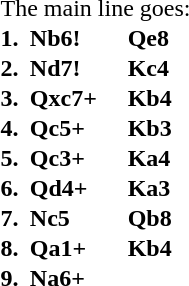<table style="text-align:left; border:none; white-space: nowrap; border-collapse:collapse;">
<tr>
<td colspan="3">The main line goes:</td>
</tr>
<tr>
<td><strong>1.</strong></td>
<td><strong>Nb6!</strong></td>
<td><strong>Qe8</strong></td>
<td> </td>
</tr>
<tr>
<td><strong>2.</strong></td>
<td><strong>Nd7!</strong></td>
<td><strong>Kc4</strong></td>
</tr>
<tr>
<td><strong>3.</strong></td>
<td><strong>Qxc7+</strong></td>
<td><strong>Kb4</strong></td>
</tr>
<tr>
<td><strong>4.</strong></td>
<td><strong>Qc5+</strong></td>
<td><strong>Kb3</strong></td>
</tr>
<tr>
<td><strong>5.</strong></td>
<td><strong>Qc3+</strong></td>
<td><strong>Ka4</strong></td>
</tr>
<tr>
<td><strong>6.</strong></td>
<td><strong>Qd4+</strong></td>
<td><strong>Ka3</strong></td>
</tr>
<tr>
<td><strong>7.</strong></td>
<td><strong>Nc5</strong></td>
<td><strong>Qb8</strong></td>
</tr>
<tr>
<td><strong>8.</strong></td>
<td><strong>Qa1+</strong></td>
<td><strong>Kb4</strong></td>
</tr>
<tr>
<td><strong>9.</strong></td>
<td><strong>Na6+</strong></td>
</tr>
</table>
